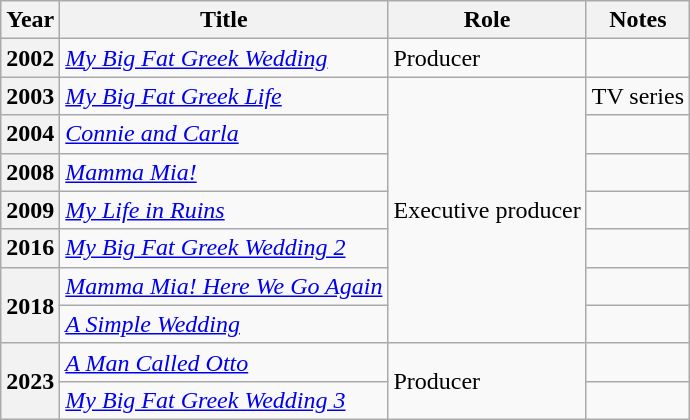<table class="wikitable sortable">
<tr>
<th scope="col">Year</th>
<th scope="col">Title</th>
<th scope="col">Role</th>
<th scope="col" class="unsortable">Notes</th>
</tr>
<tr>
<th scope="row">2002</th>
<td><em><a href='#'>My Big Fat Greek Wedding</a></em></td>
<td>Producer</td>
<td></td>
</tr>
<tr>
<th scope="row">2003</th>
<td><em><a href='#'>My Big Fat Greek Life</a></em></td>
<td rowspan="7">Executive producer</td>
<td>TV series</td>
</tr>
<tr>
<th scope="row">2004</th>
<td><em><a href='#'>Connie and Carla</a></em></td>
<td></td>
</tr>
<tr>
<th scope="row">2008</th>
<td><em><a href='#'>Mamma Mia!</a></em></td>
<td></td>
</tr>
<tr>
<th scope="row">2009</th>
<td><em><a href='#'>My Life in Ruins</a></em></td>
<td></td>
</tr>
<tr>
<th scope="row">2016</th>
<td><em><a href='#'>My Big Fat Greek Wedding 2</a></em></td>
<td></td>
</tr>
<tr>
<th rowspan="2" scope="row">2018</th>
<td><em><a href='#'>Mamma Mia! Here We Go Again</a></em></td>
<td></td>
</tr>
<tr>
<td><em><a href='#'>A Simple Wedding</a></em></td>
<td></td>
</tr>
<tr>
<th rowspan="2" scope="row">2023</th>
<td><em><a href='#'>A Man Called Otto</a></em></td>
<td rowspan="2">Producer</td>
<td></td>
</tr>
<tr>
<td><em><a href='#'>My Big Fat Greek Wedding 3</a></em></td>
<td></td>
</tr>
</table>
